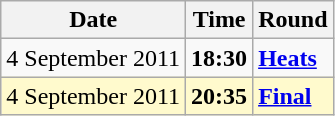<table class="wikitable">
<tr>
<th>Date</th>
<th>Time</th>
<th>Round</th>
</tr>
<tr>
<td>4 September 2011</td>
<td><strong>18:30</strong></td>
<td><strong><a href='#'>Heats</a></strong></td>
</tr>
<tr style=background:lemonchiffon>
<td>4 September 2011</td>
<td><strong>20:35</strong></td>
<td><strong><a href='#'>Final</a></strong></td>
</tr>
</table>
